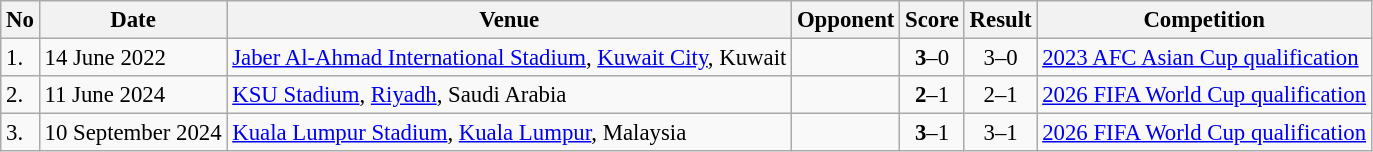<table class="wikitable" style="font-size:95%;">
<tr>
<th>No</th>
<th>Date</th>
<th>Venue</th>
<th>Opponent</th>
<th>Score</th>
<th>Result</th>
<th>Competition</th>
</tr>
<tr>
<td>1.</td>
<td>14 June 2022</td>
<td><a href='#'>Jaber Al-Ahmad International Stadium</a>, <a href='#'>Kuwait City</a>, Kuwait</td>
<td></td>
<td align=center><strong>3</strong>–0</td>
<td align=center>3–0</td>
<td><a href='#'>2023 AFC Asian Cup qualification</a></td>
</tr>
<tr>
<td>2.</td>
<td>11 June 2024</td>
<td><a href='#'>KSU Stadium</a>, <a href='#'>Riyadh</a>, Saudi Arabia</td>
<td></td>
<td align=center><strong>2</strong>–1</td>
<td align=center>2–1</td>
<td><a href='#'>2026 FIFA World Cup qualification</a></td>
</tr>
<tr>
<td>3.</td>
<td>10 September 2024</td>
<td><a href='#'>Kuala Lumpur Stadium</a>, <a href='#'>Kuala Lumpur</a>, Malaysia</td>
<td></td>
<td align=center><strong>3</strong>–1</td>
<td align=center>3–1</td>
<td><a href='#'>2026 FIFA World Cup qualification</a></td>
</tr>
</table>
